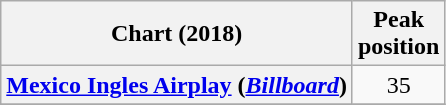<table class="wikitable sortable plainrowheaders">
<tr>
<th>Chart (2018)</th>
<th>Peak<br>position</th>
</tr>
<tr>
<th scope="row"><a href='#'>Mexico Ingles Airplay</a> (<em><a href='#'>Billboard</a></em>)</th>
<td style="text-align:center;">35</td>
</tr>
<tr>
</tr>
</table>
